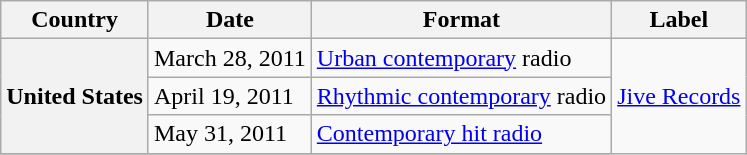<table class="wikitable plainrowheaders">
<tr>
<th scope="col">Country</th>
<th scope="col">Date</th>
<th scope="col">Format</th>
<th scope="col">Label</th>
</tr>
<tr>
<th scope="row" rowspan="3">United States</th>
<td>March 28, 2011</td>
<td><a href='#'>Urban contemporary</a> radio</td>
<td rowspan="4"><a href='#'>Jive Records</a></td>
</tr>
<tr>
<td>April 19, 2011</td>
<td><a href='#'>Rhythmic contemporary</a> radio</td>
</tr>
<tr>
<td>May 31, 2011</td>
<td><a href='#'>Contemporary hit radio</a></td>
</tr>
<tr>
</tr>
</table>
